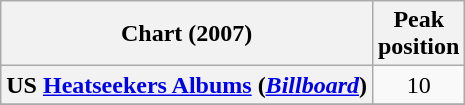<table class="wikitable sortable plainrowheaders" style="text-align: center;">
<tr>
<th scope="col">Chart (2007)</th>
<th scope="col">Peak<br>position</th>
</tr>
<tr>
<th scope="row">US <a href='#'>Heatseekers Albums</a> (<em><a href='#'>Billboard</a></em>)</th>
<td>10</td>
</tr>
<tr>
</tr>
<tr>
</tr>
</table>
